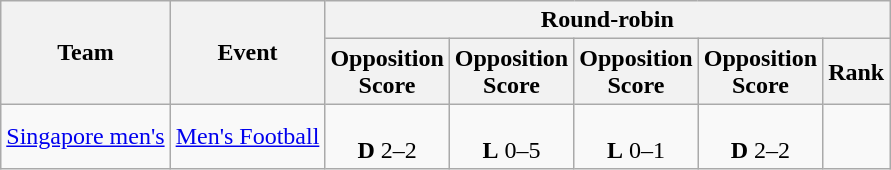<table class="wikitable">
<tr>
<th rowspan="2">Team</th>
<th rowspan="2">Event</th>
<th colspan="5">Round-robin</th>
</tr>
<tr>
<th>Opposition<br>Score</th>
<th>Opposition<br>Score</th>
<th>Opposition<br>Score</th>
<th>Opposition<br>Score</th>
<th>Rank</th>
</tr>
<tr align="center">
<td><a href='#'>Singapore men's</a></td>
<td align="left"><a href='#'>Men's Football</a></td>
<td><br><strong>D</strong> 2–2</td>
<td><br><strong>L</strong> 0–5</td>
<td><br><strong>L</strong> 0–1</td>
<td><br><strong>D</strong> 2–2</td>
<td></td>
</tr>
</table>
